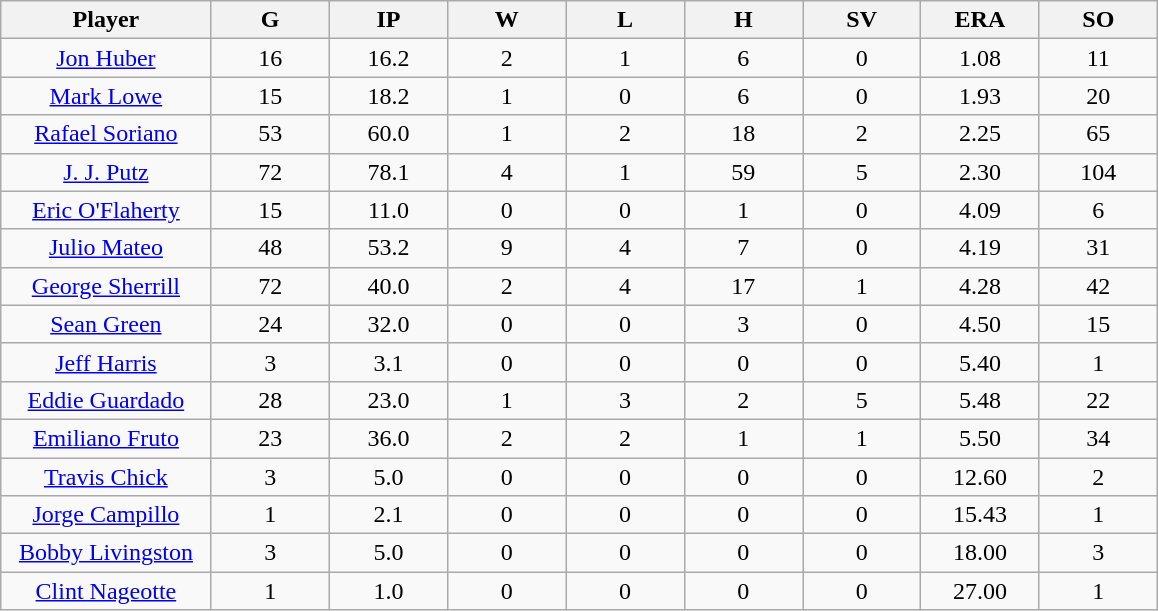<table class="wikitable sortable">
<tr>
<th bgcolor="#DDDDFF" width="16%">Player</th>
<th bgcolor="#DDDDFF" width="9%">G</th>
<th bgcolor="#DDDDFF" width="9%">IP</th>
<th bgcolor="#DDDDFF" width="9%">W</th>
<th bgcolor="#DDDDFF" width="9%">L</th>
<th bgcolor="#DDDDFF" width="9%">H</th>
<th bgcolor="#DDDDFF" width="9%">SV</th>
<th bgcolor="#DDDDFF" width="9%">ERA</th>
<th bgcolor="#DDDDFF" width="9%">SO</th>
</tr>
<tr align="center">
<td><a href='#'>Jon Huber</a></td>
<td>16</td>
<td>16.2</td>
<td>2</td>
<td>1</td>
<td>6</td>
<td>0</td>
<td>1.08</td>
<td>11</td>
</tr>
<tr align="center">
<td><a href='#'>Mark Lowe</a></td>
<td>15</td>
<td>18.2</td>
<td>1</td>
<td>0</td>
<td>6</td>
<td>0</td>
<td>1.93</td>
<td>20</td>
</tr>
<tr align="center">
<td><a href='#'>Rafael Soriano</a></td>
<td>53</td>
<td>60.0</td>
<td>1</td>
<td>2</td>
<td>18</td>
<td>2</td>
<td>2.25</td>
<td>65</td>
</tr>
<tr align="center">
<td><a href='#'>J. J. Putz</a></td>
<td>72</td>
<td>78.1</td>
<td>4</td>
<td>1</td>
<td>59</td>
<td>5</td>
<td>2.30</td>
<td>104</td>
</tr>
<tr align="center">
<td><a href='#'>Eric O'Flaherty</a></td>
<td>15</td>
<td>11.0</td>
<td>0</td>
<td>0</td>
<td>1</td>
<td>0</td>
<td>4.09</td>
<td>6</td>
</tr>
<tr align="center">
<td><a href='#'>Julio Mateo</a></td>
<td>48</td>
<td>53.2</td>
<td>9</td>
<td>4</td>
<td>7</td>
<td>0</td>
<td>4.19</td>
<td>31</td>
</tr>
<tr align="center">
<td><a href='#'>George Sherrill</a></td>
<td>72</td>
<td>40.0</td>
<td>2</td>
<td>4</td>
<td>17</td>
<td>1</td>
<td>4.28</td>
<td>42</td>
</tr>
<tr align="center">
<td><a href='#'>Sean Green</a></td>
<td>24</td>
<td>32.0</td>
<td>0</td>
<td>0</td>
<td>3</td>
<td>0</td>
<td>4.50</td>
<td>15</td>
</tr>
<tr align="center">
<td><a href='#'>Jeff Harris</a></td>
<td>3</td>
<td>3.1</td>
<td>0</td>
<td>0</td>
<td>0</td>
<td>0</td>
<td>5.40</td>
<td>1</td>
</tr>
<tr align="center">
<td><a href='#'>Eddie Guardado</a></td>
<td>28</td>
<td>23.0</td>
<td>1</td>
<td>3</td>
<td>2</td>
<td>5</td>
<td>5.48</td>
<td>22</td>
</tr>
<tr align="center">
<td><a href='#'>Emiliano Fruto</a></td>
<td>23</td>
<td>36.0</td>
<td>2</td>
<td>2</td>
<td>1</td>
<td>1</td>
<td>5.50</td>
<td>34</td>
</tr>
<tr align="center">
<td><a href='#'>Travis Chick</a></td>
<td>3</td>
<td>5.0</td>
<td>0</td>
<td>0</td>
<td>0</td>
<td>0</td>
<td>12.60</td>
<td>2</td>
</tr>
<tr align="center">
<td><a href='#'>Jorge Campillo</a></td>
<td>1</td>
<td>2.1</td>
<td>0</td>
<td>0</td>
<td>0</td>
<td>0</td>
<td>15.43</td>
<td>1</td>
</tr>
<tr align="center">
<td><a href='#'>Bobby Livingston</a></td>
<td>3</td>
<td>5.0</td>
<td>0</td>
<td>0</td>
<td>0</td>
<td>0</td>
<td>18.00</td>
<td>3</td>
</tr>
<tr align="center">
<td><a href='#'>Clint Nageotte</a></td>
<td>1</td>
<td>1.0</td>
<td>0</td>
<td>0</td>
<td>0</td>
<td>0</td>
<td>27.00</td>
<td>1</td>
</tr>
</table>
